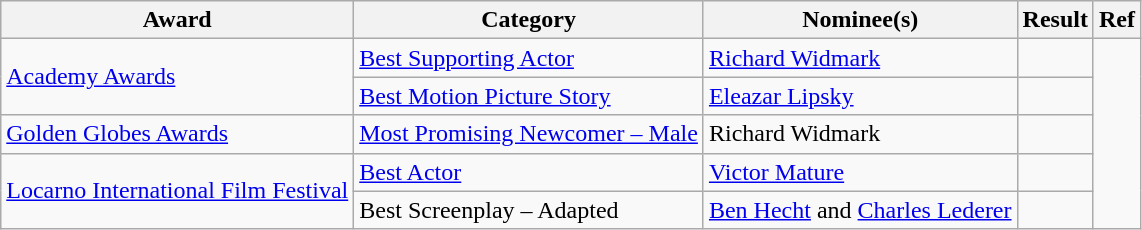<table class="wikitable plainrowheaders">
<tr>
<th>Award</th>
<th>Category</th>
<th>Nominee(s)</th>
<th>Result</th>
<th>Ref</th>
</tr>
<tr>
<td rowspan="2"><a href='#'>Academy Awards</a></td>
<td><a href='#'>Best Supporting Actor</a></td>
<td><a href='#'>Richard Widmark</a></td>
<td></td>
<td rowspan="5" style="text-align:center;"><br></td>
</tr>
<tr>
<td><a href='#'>Best Motion Picture Story</a></td>
<td><a href='#'>Eleazar Lipsky</a></td>
<td></td>
</tr>
<tr>
<td><a href='#'>Golden Globes Awards</a></td>
<td><a href='#'>Most Promising Newcomer – Male</a></td>
<td>Richard Widmark</td>
<td></td>
</tr>
<tr>
<td rowspan="2"><a href='#'>Locarno International Film Festival</a></td>
<td><a href='#'>Best Actor</a></td>
<td><a href='#'>Victor Mature</a></td>
<td></td>
</tr>
<tr>
<td>Best Screenplay – Adapted</td>
<td><a href='#'>Ben Hecht</a> and <a href='#'>Charles Lederer</a></td>
<td></td>
</tr>
</table>
